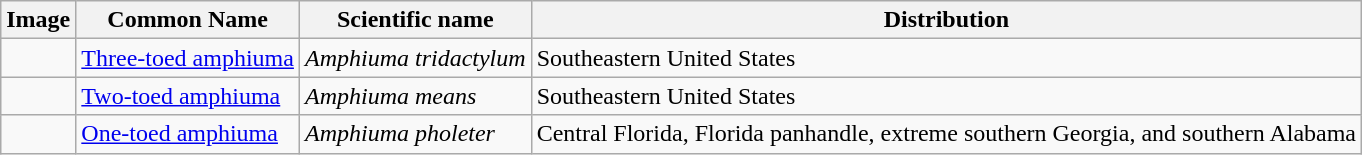<table class="wikitable">
<tr>
<th>Image</th>
<th>Common Name</th>
<th>Scientific name</th>
<th>Distribution</th>
</tr>
<tr>
<td></td>
<td><a href='#'>Three-toed amphiuma</a></td>
<td><em>Amphiuma tridactylum</em></td>
<td>Southeastern United States</td>
</tr>
<tr>
<td></td>
<td><a href='#'>Two-toed amphiuma</a></td>
<td><em>Amphiuma means</em></td>
<td>Southeastern United States</td>
</tr>
<tr>
<td></td>
<td><a href='#'>One-toed amphiuma</a></td>
<td><em>Amphiuma pholeter</em></td>
<td>Central Florida, Florida panhandle, extreme southern Georgia, and southern Alabama</td>
</tr>
</table>
